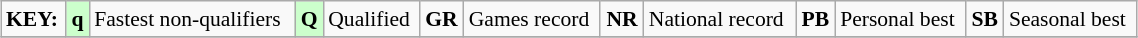<table class="wikitable" style="margin:0.5em auto; font-size:90%;position:relative;" width=60%>
<tr>
<td><strong>KEY:</strong></td>
<td bgcolor=ccffcc align=center><strong>q</strong></td>
<td>Fastest non-qualifiers</td>
<td bgcolor=ccffcc align=center><strong>Q</strong></td>
<td>Qualified</td>
<td align=center><strong>GR</strong></td>
<td>Games record</td>
<td align=center><strong>NR</strong></td>
<td>National record</td>
<td align=center><strong>PB</strong></td>
<td>Personal best</td>
<td align=center><strong>SB</strong></td>
<td>Seasonal best</td>
</tr>
<tr>
</tr>
</table>
